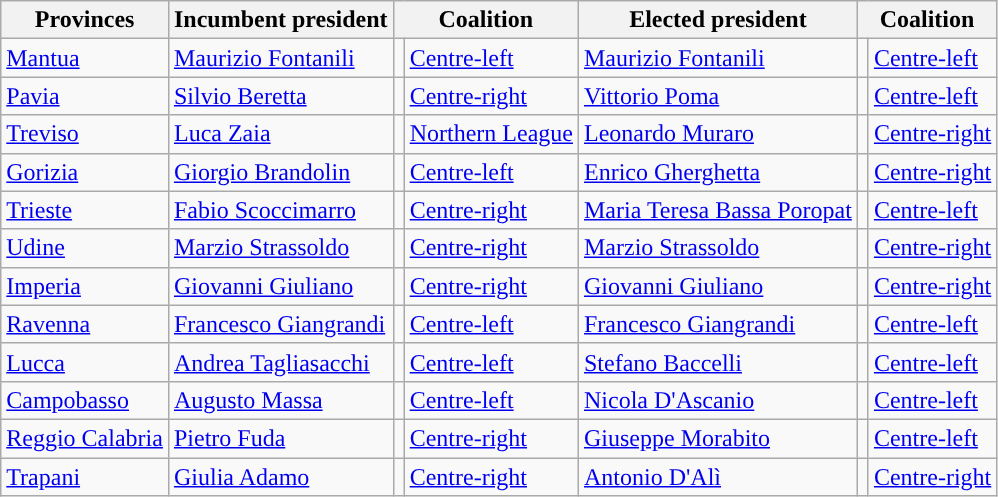<table class="wikitable sortable centre">
<tr>
<th>Provinces</th>
<th>Incumbent president</th>
<th colspan=2>Coalition</th>
<th>Elected president</th>
<th colspan=2>Coalition</th>
</tr>
<tr>
<td><a href='#'>Mantua</a></td>
<td><a href='#'>Maurizio Fontanili</a></td>
<td style="background:"></td>
<td><a href='#'>Centre-left</a></td>
<td><a href='#'>Maurizio Fontanili</a></td>
<td style="background:"></td>
<td><a href='#'>Centre-left</a></td>
</tr>
<tr>
<td><a href='#'>Pavia</a></td>
<td><a href='#'>Silvio Beretta</a></td>
<td style="background:"></td>
<td><a href='#'>Centre-right</a></td>
<td><a href='#'>Vittorio Poma</a></td>
<td style="background:"></td>
<td><a href='#'>Centre-left</a></td>
</tr>
<tr>
<td><a href='#'>Treviso</a></td>
<td><a href='#'>Luca Zaia</a></td>
<td style="background:"></td>
<td><a href='#'>Northern League</a></td>
<td><a href='#'>Leonardo Muraro</a></td>
<td style="background:"></td>
<td><a href='#'>Centre-right</a></td>
</tr>
<tr>
<td><a href='#'>Gorizia</a></td>
<td><a href='#'>Giorgio Brandolin</a></td>
<td style="background:"></td>
<td><a href='#'>Centre-left</a></td>
<td><a href='#'>Enrico Gherghetta</a></td>
<td style="background:"></td>
<td><a href='#'>Centre-right</a></td>
</tr>
<tr>
<td><a href='#'>Trieste</a></td>
<td><a href='#'>Fabio Scoccimarro</a></td>
<td style="background:"></td>
<td><a href='#'>Centre-right</a></td>
<td><a href='#'>Maria Teresa Bassa Poropat</a></td>
<td style="background:"></td>
<td><a href='#'>Centre-left</a></td>
</tr>
<tr>
<td><a href='#'>Udine</a></td>
<td><a href='#'>Marzio Strassoldo</a></td>
<td style="background:"></td>
<td><a href='#'>Centre-right</a></td>
<td><a href='#'>Marzio Strassoldo</a></td>
<td style="background:"></td>
<td><a href='#'>Centre-right</a></td>
</tr>
<tr>
<td><a href='#'>Imperia</a></td>
<td><a href='#'>Giovanni Giuliano</a></td>
<td style="background:"></td>
<td><a href='#'>Centre-right</a></td>
<td><a href='#'>Giovanni Giuliano</a></td>
<td style="background:"></td>
<td><a href='#'>Centre-right</a></td>
</tr>
<tr>
<td><a href='#'>Ravenna</a></td>
<td><a href='#'>Francesco Giangrandi</a></td>
<td style="background:"></td>
<td><a href='#'>Centre-left</a></td>
<td><a href='#'>Francesco Giangrandi</a></td>
<td style="background:"></td>
<td><a href='#'>Centre-left</a></td>
</tr>
<tr>
<td><a href='#'>Lucca</a></td>
<td><a href='#'>Andrea Tagliasacchi</a></td>
<td style="background:"></td>
<td><a href='#'>Centre-left</a></td>
<td><a href='#'>Stefano Baccelli</a></td>
<td style="background:"></td>
<td><a href='#'>Centre-left</a></td>
</tr>
<tr>
<td><a href='#'>Campobasso</a></td>
<td><a href='#'>Augusto Massa</a></td>
<td style="background:"></td>
<td><a href='#'>Centre-left</a></td>
<td><a href='#'>Nicola D'Ascanio</a></td>
<td style="background:"></td>
<td><a href='#'>Centre-left</a></td>
</tr>
<tr>
<td><a href='#'>Reggio Calabria</a></td>
<td><a href='#'>Pietro Fuda</a></td>
<td style="background:"></td>
<td><a href='#'>Centre-right</a></td>
<td><a href='#'>Giuseppe Morabito</a></td>
<td style="background:"></td>
<td><a href='#'>Centre-left</a></td>
</tr>
<tr>
<td><a href='#'>Trapani</a></td>
<td><a href='#'>Giulia Adamo</a></td>
<td style="background:"></td>
<td><a href='#'>Centre-right</a></td>
<td><a href='#'>Antonio D'Alì</a></td>
<td style="background:"></td>
<td><a href='#'>Centre-right</a></td>
</tr>
</table>
